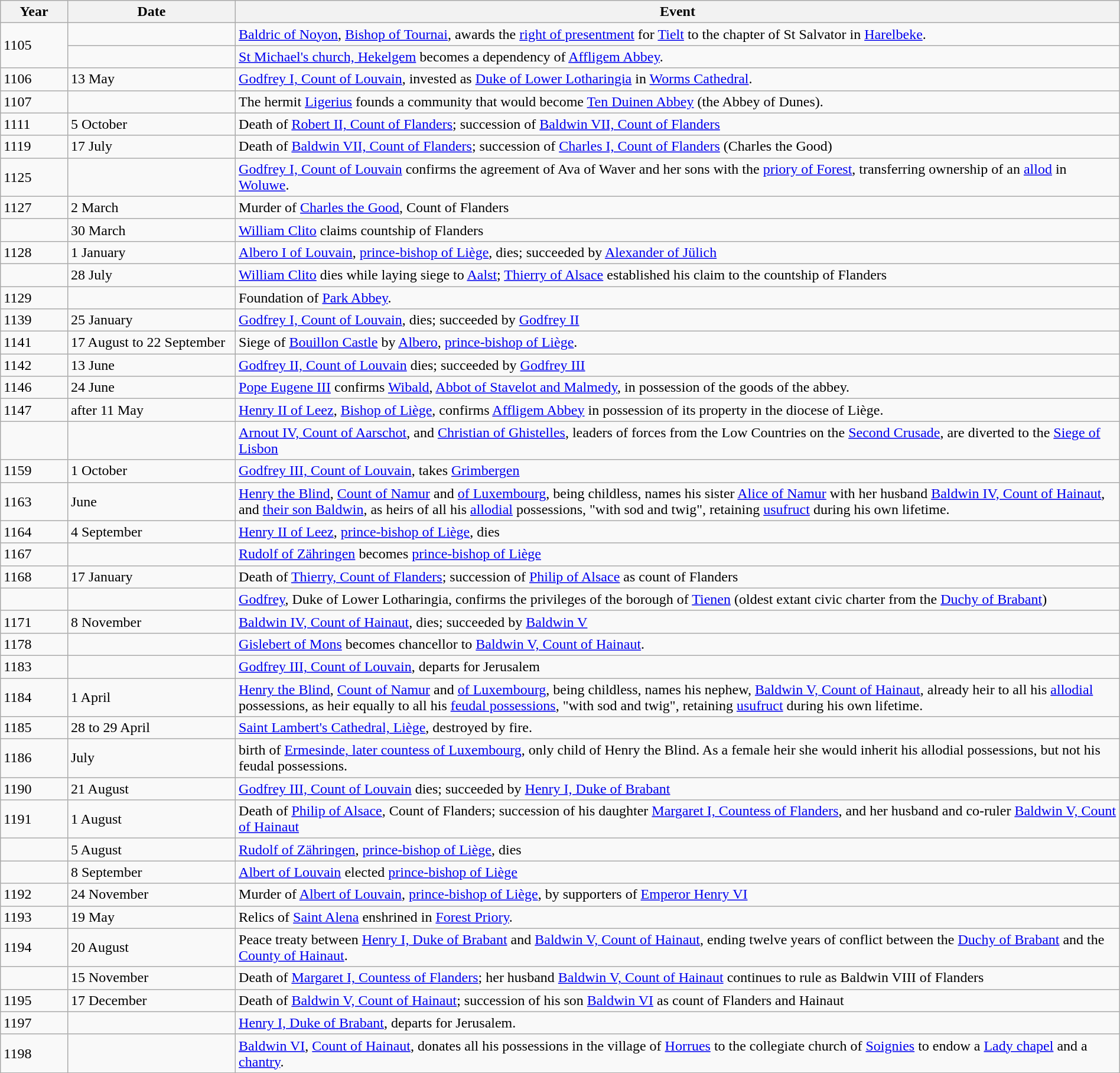<table class="wikitable" width="100%">
<tr>
<th style="width:6%">Year</th>
<th style="width:15%">Date</th>
<th>Event</th>
</tr>
<tr>
<td rowspan="2">1105</td>
<td></td>
<td><a href='#'>Baldric of Noyon</a>, <a href='#'>Bishop of Tournai</a>, awards the <a href='#'>right of presentment</a> for <a href='#'>Tielt</a> to the chapter of St Salvator in <a href='#'>Harelbeke</a>.</td>
</tr>
<tr>
<td></td>
<td><a href='#'>St Michael's church, Hekelgem</a> becomes a dependency of <a href='#'>Affligem Abbey</a>.</td>
</tr>
<tr>
<td>1106</td>
<td>13 May</td>
<td><a href='#'>Godfrey I, Count of Louvain</a>, invested as <a href='#'>Duke of Lower Lotharingia</a> in <a href='#'>Worms Cathedral</a>.</td>
</tr>
<tr>
<td>1107</td>
<td></td>
<td>The hermit <a href='#'>Ligerius</a> founds a community that would become <a href='#'>Ten Duinen Abbey</a> (the Abbey of Dunes).</td>
</tr>
<tr>
<td>1111</td>
<td>5 October</td>
<td>Death of <a href='#'>Robert II, Count of Flanders</a>; succession of <a href='#'>Baldwin VII, Count of Flanders</a></td>
</tr>
<tr>
<td>1119</td>
<td>17 July</td>
<td>Death of <a href='#'>Baldwin VII, Count of Flanders</a>; succession of <a href='#'>Charles I, Count of Flanders</a> (Charles the Good)</td>
</tr>
<tr>
<td>1125</td>
<td></td>
<td><a href='#'>Godfrey I, Count of Louvain</a> confirms the agreement of Ava of Waver and her sons with the <a href='#'>priory of Forest</a>, transferring ownership of an <a href='#'>allod</a> in <a href='#'>Woluwe</a>.</td>
</tr>
<tr>
<td>1127</td>
<td>2 March</td>
<td>Murder of <a href='#'>Charles the Good</a>, Count of Flanders</td>
</tr>
<tr>
<td></td>
<td>30 March</td>
<td><a href='#'>William Clito</a> claims countship of Flanders</td>
</tr>
<tr>
<td>1128</td>
<td>1 January</td>
<td><a href='#'>Albero I of Louvain</a>, <a href='#'>prince-bishop of Liège</a>, dies; succeeded by <a href='#'>Alexander of Jülich</a></td>
</tr>
<tr>
<td></td>
<td>28 July</td>
<td><a href='#'>William Clito</a> dies while laying siege to <a href='#'>Aalst</a>; <a href='#'>Thierry of Alsace</a> established his claim to the countship of Flanders</td>
</tr>
<tr>
<td>1129</td>
<td></td>
<td>Foundation of <a href='#'>Park Abbey</a>.</td>
</tr>
<tr>
<td>1139</td>
<td>25 January</td>
<td><a href='#'>Godfrey I, Count of Louvain</a>, dies; succeeded by <a href='#'>Godfrey II</a></td>
</tr>
<tr>
<td>1141</td>
<td>17 August to 22 September</td>
<td>Siege of <a href='#'>Bouillon Castle</a> by <a href='#'>Albero</a>, <a href='#'>prince-bishop of Liège</a>.</td>
</tr>
<tr>
<td>1142</td>
<td>13 June</td>
<td><a href='#'>Godfrey II, Count of Louvain</a> dies; succeeded by <a href='#'>Godfrey III</a></td>
</tr>
<tr>
<td>1146</td>
<td>24 June</td>
<td><a href='#'>Pope Eugene III</a> confirms <a href='#'>Wibald</a>, <a href='#'>Abbot of Stavelot and Malmedy</a>, in possession of the goods of the abbey.</td>
</tr>
<tr>
<td>1147</td>
<td>after 11 May</td>
<td><a href='#'>Henry II of Leez</a>, <a href='#'>Bishop of Liège</a>, confirms <a href='#'>Affligem Abbey</a> in possession of its property in the diocese of Liège.</td>
</tr>
<tr>
<td></td>
<td></td>
<td><a href='#'>Arnout IV, Count of Aarschot</a>, and <a href='#'>Christian of Ghistelles</a>, leaders of forces from the Low Countries on the <a href='#'>Second Crusade</a>, are diverted to the <a href='#'>Siege of Lisbon</a></td>
</tr>
<tr>
<td>1159</td>
<td>1 October</td>
<td><a href='#'>Godfrey III, Count of Louvain</a>, takes <a href='#'>Grimbergen</a></td>
</tr>
<tr>
<td>1163</td>
<td>June</td>
<td><a href='#'>Henry the Blind</a>, <a href='#'>Count of Namur</a> and <a href='#'>of Luxembourg</a>, being childless, names his sister <a href='#'>Alice of Namur</a> with her husband <a href='#'>Baldwin IV, Count of Hainaut</a>, and <a href='#'>their son Baldwin</a>, as heirs of all his <a href='#'>allodial</a> possessions, "with sod and twig", retaining <a href='#'>usufruct</a> during his own lifetime.</td>
</tr>
<tr>
<td>1164</td>
<td>4 September</td>
<td><a href='#'>Henry II of Leez</a>, <a href='#'>prince-bishop of Liège</a>, dies</td>
</tr>
<tr>
<td>1167</td>
<td></td>
<td><a href='#'>Rudolf of Zähringen</a> becomes <a href='#'>prince-bishop of Liège</a></td>
</tr>
<tr>
<td>1168</td>
<td>17 January</td>
<td>Death of <a href='#'>Thierry, Count of Flanders</a>; succession of <a href='#'>Philip of Alsace</a> as count of Flanders</td>
</tr>
<tr>
<td></td>
<td></td>
<td><a href='#'>Godfrey</a>, Duke of Lower Lotharingia, confirms the privileges of the borough of <a href='#'>Tienen</a> (oldest extant civic charter from the <a href='#'>Duchy of Brabant</a>)</td>
</tr>
<tr>
<td>1171</td>
<td>8 November</td>
<td><a href='#'>Baldwin IV, Count of Hainaut</a>, dies; succeeded by <a href='#'>Baldwin V</a></td>
</tr>
<tr>
<td>1178</td>
<td></td>
<td><a href='#'>Gislebert of Mons</a> becomes chancellor to <a href='#'>Baldwin V, Count of Hainaut</a>.</td>
</tr>
<tr>
<td>1183</td>
<td></td>
<td><a href='#'>Godfrey III, Count of Louvain</a>, departs for Jerusalem</td>
</tr>
<tr>
<td>1184</td>
<td>1 April</td>
<td><a href='#'>Henry the Blind</a>, <a href='#'>Count of Namur</a> and <a href='#'>of Luxembourg</a>, being childless, names his nephew, <a href='#'>Baldwin V, Count of Hainaut</a>, already heir to all his <a href='#'>allodial</a> possessions, as heir equally to all his <a href='#'>feudal possessions</a>, "with sod and twig", retaining <a href='#'>usufruct</a> during his own lifetime.</td>
</tr>
<tr>
<td>1185</td>
<td>28 to 29 April</td>
<td><a href='#'>Saint Lambert's Cathedral, Liège</a>, destroyed by fire.</td>
</tr>
<tr>
<td>1186</td>
<td>July</td>
<td>birth of <a href='#'>Ermesinde, later countess of Luxembourg</a>, only child of Henry the Blind. As a female heir she would inherit his allodial possessions, but not his feudal possessions.</td>
</tr>
<tr>
<td>1190</td>
<td>21 August</td>
<td><a href='#'>Godfrey III, Count of Louvain</a> dies; succeeded by <a href='#'>Henry I, Duke of Brabant</a></td>
</tr>
<tr>
<td>1191</td>
<td>1 August</td>
<td>Death of <a href='#'>Philip of Alsace</a>, Count of Flanders; succession of his daughter <a href='#'>Margaret I, Countess of Flanders</a>, and her husband and co-ruler <a href='#'>Baldwin V, Count of Hainaut</a></td>
</tr>
<tr>
<td></td>
<td>5 August</td>
<td><a href='#'>Rudolf of Zähringen</a>, <a href='#'>prince-bishop of Liège</a>, dies</td>
</tr>
<tr>
<td></td>
<td>8 September</td>
<td><a href='#'>Albert of Louvain</a> elected <a href='#'>prince-bishop of Liège</a></td>
</tr>
<tr>
<td>1192</td>
<td>24 November</td>
<td>Murder of <a href='#'>Albert of Louvain</a>, <a href='#'>prince-bishop of Liège</a>, by supporters of <a href='#'>Emperor Henry VI</a></td>
</tr>
<tr>
<td>1193</td>
<td>19 May</td>
<td>Relics of <a href='#'>Saint Alena</a> enshrined in <a href='#'>Forest Priory</a>.</td>
</tr>
<tr>
<td>1194</td>
<td>20 August</td>
<td>Peace treaty between <a href='#'>Henry I, Duke of Brabant</a> and <a href='#'>Baldwin V, Count of Hainaut</a>, ending twelve years of conflict between the <a href='#'>Duchy of Brabant</a> and the <a href='#'>County of Hainaut</a>.</td>
</tr>
<tr>
<td></td>
<td>15 November</td>
<td>Death of <a href='#'>Margaret I, Countess of Flanders</a>; her husband <a href='#'>Baldwin V, Count of Hainaut</a> continues to rule as Baldwin VIII of Flanders</td>
</tr>
<tr>
<td>1195</td>
<td>17 December</td>
<td>Death of <a href='#'>Baldwin V, Count of Hainaut</a>; succession of his son <a href='#'>Baldwin VI</a> as count of Flanders and Hainaut</td>
</tr>
<tr>
<td>1197</td>
<td></td>
<td><a href='#'>Henry I, Duke of Brabant</a>, departs for Jerusalem.</td>
</tr>
<tr>
<td>1198</td>
<td></td>
<td><a href='#'>Baldwin VI</a>, <a href='#'>Count of Hainaut</a>, donates all his possessions in the village of <a href='#'>Horrues</a> to the collegiate church of <a href='#'>Soignies</a> to endow a <a href='#'>Lady chapel</a> and a <a href='#'>chantry</a>.</td>
</tr>
<tr>
</tr>
</table>
